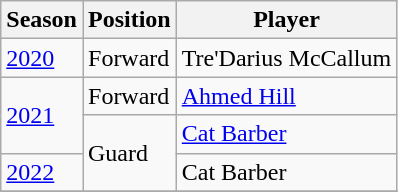<table class="wikitable">
<tr>
<th>Season</th>
<th>Position</th>
<th>Player</th>
</tr>
<tr>
<td><a href='#'>2020</a></td>
<td>Forward</td>
<td>Tre'Darius McCallum</td>
</tr>
<tr>
<td rowspan="2"><a href='#'>2021</a></td>
<td>Forward</td>
<td><a href='#'>Ahmed Hill</a></td>
</tr>
<tr>
<td rowspan="2">Guard</td>
<td><a href='#'>Cat Barber</a></td>
</tr>
<tr>
<td><a href='#'>2022</a></td>
<td>Cat Barber</td>
</tr>
<tr>
</tr>
</table>
